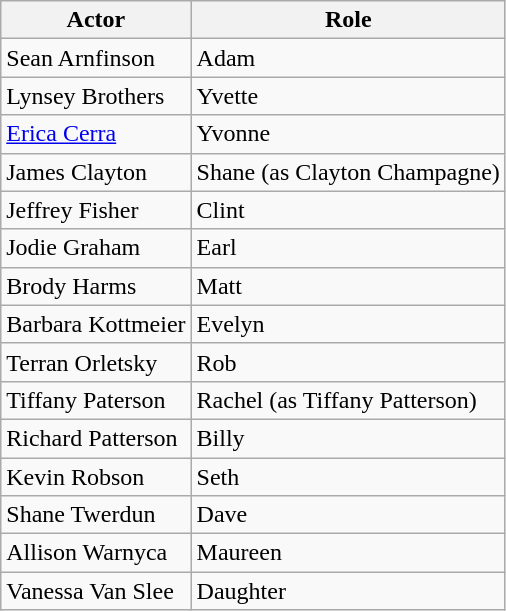<table class=wikitable>
<tr>
<th>Actor</th>
<th>Role</th>
</tr>
<tr>
<td>Sean Arnfinson</td>
<td>Adam</td>
</tr>
<tr>
<td>Lynsey Brothers</td>
<td>Yvette</td>
</tr>
<tr>
<td><a href='#'>Erica Cerra</a></td>
<td>Yvonne</td>
</tr>
<tr>
<td>James Clayton</td>
<td>Shane (as Clayton Champagne)</td>
</tr>
<tr>
<td>Jeffrey Fisher</td>
<td>Clint</td>
</tr>
<tr>
<td>Jodie Graham</td>
<td>Earl</td>
</tr>
<tr>
<td>Brody Harms</td>
<td>Matt</td>
</tr>
<tr>
<td>Barbara Kottmeier</td>
<td>Evelyn</td>
</tr>
<tr>
<td>Terran Orletsky</td>
<td>Rob</td>
</tr>
<tr>
<td>Tiffany Paterson</td>
<td>Rachel (as Tiffany Patterson)</td>
</tr>
<tr>
<td>Richard Patterson</td>
<td>Billy</td>
</tr>
<tr>
<td>Kevin Robson</td>
<td>Seth</td>
</tr>
<tr>
<td>Shane Twerdun</td>
<td>Dave</td>
</tr>
<tr>
<td>Allison Warnyca</td>
<td>Maureen</td>
</tr>
<tr>
<td>Vanessa Van Slee</td>
<td>Daughter</td>
</tr>
</table>
